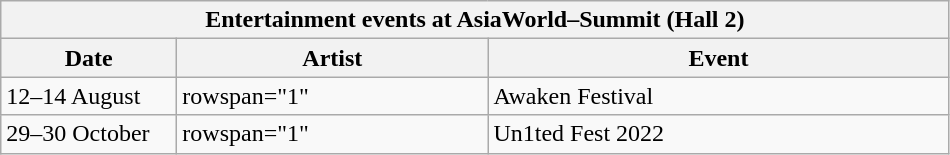<table class="wikitable">
<tr>
<th colspan="3">Entertainment events at AsiaWorld–Summit (Hall 2)</th>
</tr>
<tr>
<th width=110>Date</th>
<th width=200>Artist</th>
<th width=300>Event</th>
</tr>
<tr>
<td>12–14 August</td>
<td>rowspan="1" </td>
<td>Awaken Festival</td>
</tr>
<tr>
<td>29–30 October</td>
<td>rowspan="1" </td>
<td>Un1ted Fest 2022</td>
</tr>
</table>
